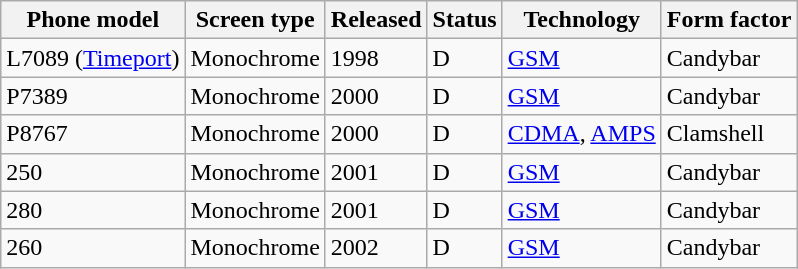<table class="wikitable sortable">
<tr>
<th><strong>Phone model</strong></th>
<th><strong>Screen type</strong></th>
<th><strong>Released</strong></th>
<th><strong>Status</strong></th>
<th><strong>Technology</strong></th>
<th><strong>Form factor</strong></th>
</tr>
<tr>
<td>L7089 (<a href='#'>Timeport</a>)</td>
<td>Monochrome</td>
<td>1998</td>
<td>D</td>
<td><a href='#'>GSM</a></td>
<td>Candybar</td>
</tr>
<tr>
<td>P7389</td>
<td>Monochrome</td>
<td>2000</td>
<td>D</td>
<td><a href='#'>GSM</a></td>
<td>Candybar</td>
</tr>
<tr>
<td>P8767</td>
<td>Monochrome</td>
<td>2000</td>
<td>D</td>
<td><a href='#'>CDMA</a>, <a href='#'>AMPS</a></td>
<td>Clamshell</td>
</tr>
<tr>
<td>250</td>
<td>Monochrome</td>
<td>2001</td>
<td>D</td>
<td><a href='#'>GSM</a></td>
<td>Candybar</td>
</tr>
<tr>
<td>280</td>
<td>Monochrome</td>
<td>2001</td>
<td>D</td>
<td><a href='#'>GSM</a></td>
<td>Candybar</td>
</tr>
<tr>
<td>260</td>
<td>Monochrome</td>
<td>2002</td>
<td>D</td>
<td><a href='#'>GSM</a></td>
<td>Candybar</td>
</tr>
</table>
